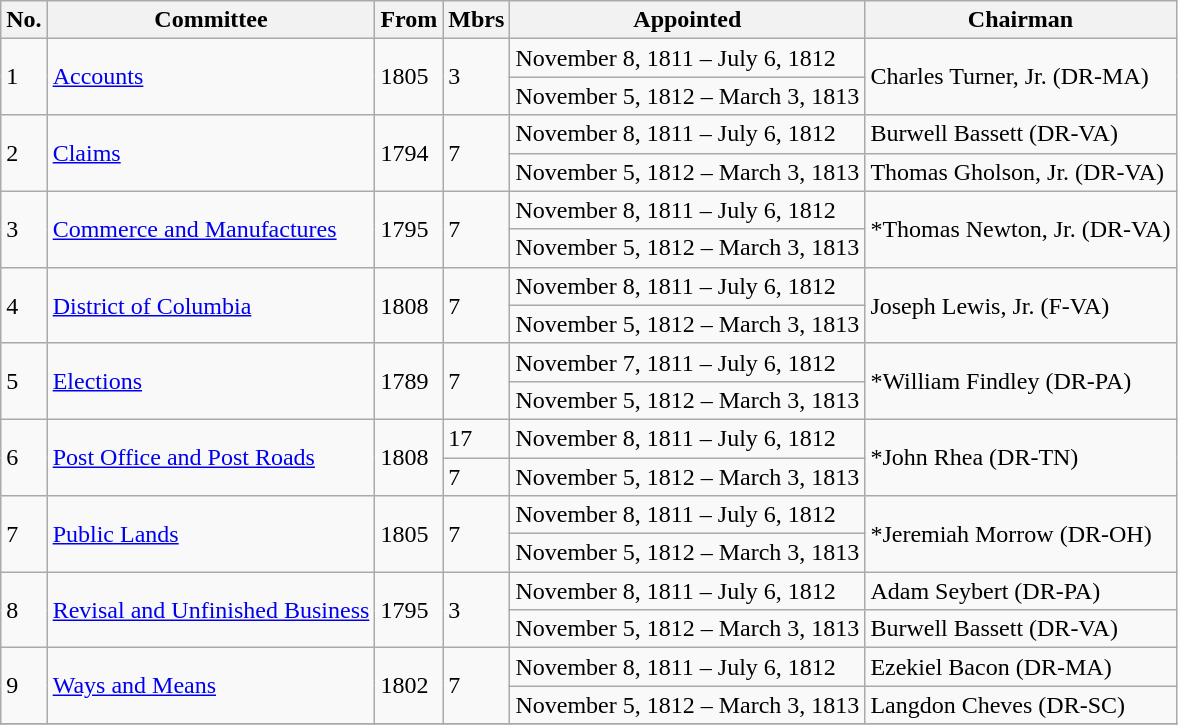<table class="wikitable">
<tr valign=bottom>
<th>No.</th>
<th>Committee</th>
<th>From</th>
<th>Mbrs</th>
<th>Appointed</th>
<th>Chairman</th>
</tr>
<tr>
<td rowspan=2>1</td>
<td rowspan=2><a href='#'>Accounts</a></td>
<td rowspan=2>1805</td>
<td rowspan=2>3</td>
<td>November 8, 1811 – July 6, 1812</td>
<td rowspan=2>Charles Turner, Jr. (DR-MA)</td>
</tr>
<tr>
<td>November 5, 1812 – March 3, 1813</td>
</tr>
<tr>
<td rowspan=2>2</td>
<td rowspan=2><a href='#'>Claims</a></td>
<td rowspan=2>1794</td>
<td rowspan=2>7</td>
<td>November 8, 1811 – July 6, 1812</td>
<td>Burwell Bassett (DR-VA)</td>
</tr>
<tr>
<td>November 5, 1812 – March 3, 1813</td>
<td>Thomas Gholson, Jr. (DR-VA)</td>
</tr>
<tr>
<td rowspan=2>3</td>
<td rowspan=2><a href='#'>Commerce and Manufactures</a></td>
<td rowspan=2>1795</td>
<td rowspan=2>7</td>
<td>November 8, 1811 – July 6, 1812</td>
<td rowspan=2>*Thomas Newton, Jr. (DR-VA)</td>
</tr>
<tr>
<td>November 5, 1812 – March 3, 1813</td>
</tr>
<tr>
<td rowspan=2>4</td>
<td rowspan=2><a href='#'>District of Columbia</a></td>
<td rowspan=2>1808</td>
<td rowspan=2>7</td>
<td>November 8, 1811 – July 6, 1812</td>
<td rowspan=2>Joseph Lewis, Jr. (F-VA)</td>
</tr>
<tr>
<td>November 5, 1812 – March 3, 1813</td>
</tr>
<tr>
<td rowspan=2>5</td>
<td rowspan=2><a href='#'>Elections</a></td>
<td rowspan=2>1789</td>
<td rowspan=2>7</td>
<td>November 7, 1811 – July 6, 1812</td>
<td rowspan=2>*William Findley (DR-PA)</td>
</tr>
<tr>
<td>November 5, 1812 – March 3, 1813</td>
</tr>
<tr>
<td rowspan=2>6</td>
<td rowspan=2><a href='#'>Post Office and Post Roads</a></td>
<td rowspan=2>1808</td>
<td>17</td>
<td>November 8, 1811 – July 6, 1812</td>
<td rowspan=2>*John Rhea (DR-TN)</td>
</tr>
<tr>
<td>7</td>
<td>November 5, 1812 – March 3, 1813</td>
</tr>
<tr>
<td rowspan=2>7</td>
<td rowspan=2><a href='#'>Public Lands</a></td>
<td rowspan=2>1805</td>
<td rowspan=2>7</td>
<td>November 8, 1811 – July 6, 1812</td>
<td rowspan=2>*Jeremiah Morrow (DR-OH)</td>
</tr>
<tr>
<td>November 5, 1812 – March 3, 1813</td>
</tr>
<tr>
<td rowspan=2>8</td>
<td rowspan=2><a href='#'>Revisal and Unfinished Business</a></td>
<td rowspan=2>1795</td>
<td rowspan=2>3</td>
<td>November 8, 1811 – July 6, 1812</td>
<td>Adam Seybert (DR-PA)</td>
</tr>
<tr>
<td>November 5, 1812 – March 3, 1813</td>
<td>Burwell Bassett (DR-VA)</td>
</tr>
<tr>
<td rowspan=2>9</td>
<td rowspan=2><a href='#'>Ways and Means</a></td>
<td rowspan=2>1802</td>
<td rowspan=2>7</td>
<td>November 8, 1811 – July 6, 1812</td>
<td>Ezekiel Bacon (DR-MA)</td>
</tr>
<tr>
<td>November 5, 1812 – March 3, 1813</td>
<td>Langdon Cheves (DR-SC)</td>
</tr>
<tr>
</tr>
</table>
